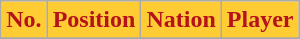<table class="wikitable sortable">
<tr>
<th style="background:#fc3; color:#b6121b;" scope="col">No.</th>
<th style="background:#fc3; color:#b6121b;" scope="col">Position</th>
<th style="background:#fc3; color:#b6121b;" scope="col">Nation</th>
<th style="background:#fc3; color:#b6121b;" scope="col">Player</th>
</tr>
<tr>
</tr>
</table>
